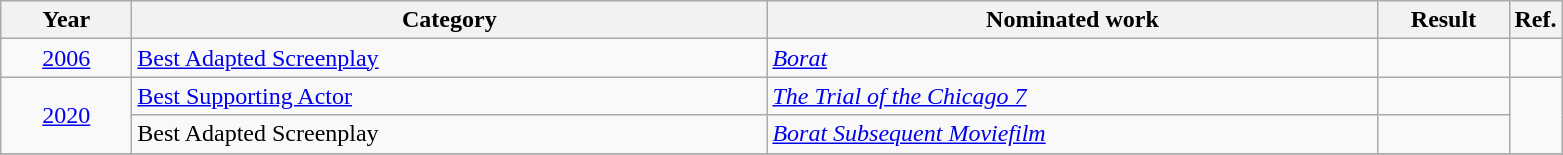<table class=wikitable>
<tr>
<th scope="col" style="width:5em;">Year</th>
<th scope="col" style="width:26em;">Category</th>
<th scope="col" style="width:25em;">Nominated work</th>
<th scope="col" style="width:5em;">Result</th>
<th>Ref.</th>
</tr>
<tr>
<td style="text-align:center;"><a href='#'>2006</a></td>
<td><a href='#'>Best Adapted Screenplay</a></td>
<td><em><a href='#'>Borat</a></em></td>
<td></td>
<td style="text-align:center;"></td>
</tr>
<tr>
<td style="text-align:center;", rowspan=2><a href='#'>2020</a></td>
<td><a href='#'>Best Supporting Actor</a></td>
<td><em><a href='#'>The Trial of the Chicago 7</a></em></td>
<td></td>
<td style="text-align:center;", rowspan=2></td>
</tr>
<tr>
<td>Best Adapted Screenplay</td>
<td><em><a href='#'>Borat Subsequent Moviefilm</a></em></td>
<td></td>
</tr>
<tr>
</tr>
</table>
